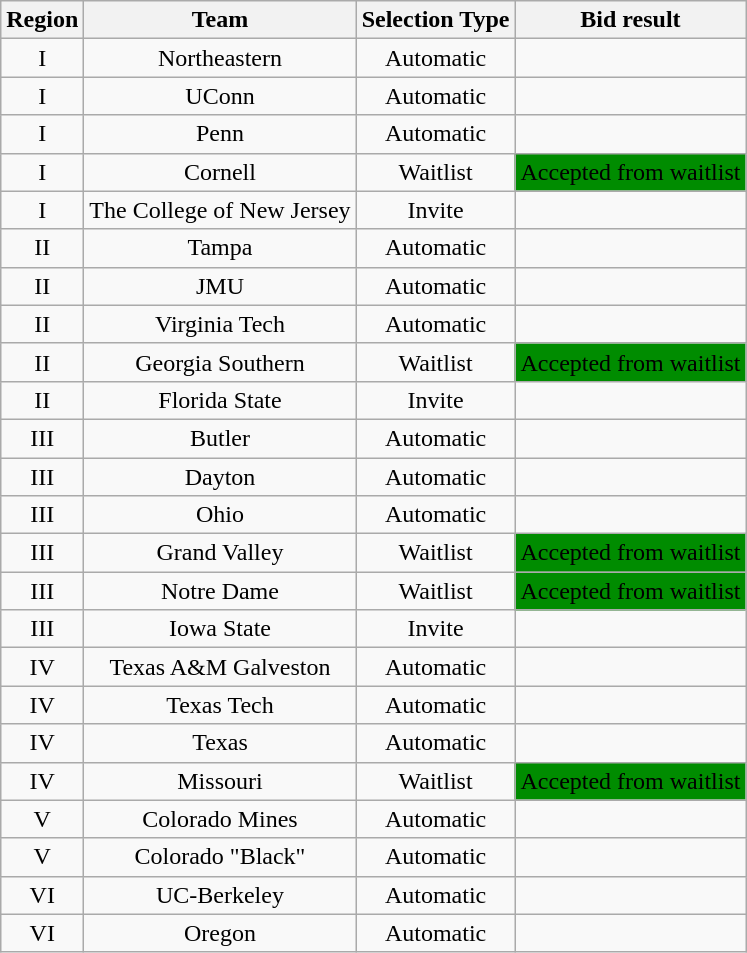<table class="wikitable sortable" style="text-align:center">
<tr>
<th>Region</th>
<th>Team</th>
<th>Selection Type</th>
<th>Bid result</th>
</tr>
<tr>
<td>I</td>
<td>Northeastern</td>
<td>Automatic</td>
<td></td>
</tr>
<tr>
<td>I</td>
<td>UConn</td>
<td>Automatic</td>
<td></td>
</tr>
<tr>
<td>I</td>
<td>Penn</td>
<td>Automatic</td>
<td></td>
</tr>
<tr>
<td>I</td>
<td>Cornell</td>
<td>Waitlist</td>
<td bgcolor=008c00>Accepted from waitlist</td>
</tr>
<tr>
<td>I</td>
<td>The College of New Jersey</td>
<td>Invite</td>
<td></td>
</tr>
<tr>
<td>II</td>
<td>Tampa</td>
<td>Automatic</td>
<td></td>
</tr>
<tr>
<td>II</td>
<td>JMU</td>
<td>Automatic</td>
<td></td>
</tr>
<tr>
<td>II</td>
<td>Virginia Tech</td>
<td>Automatic</td>
<td></td>
</tr>
<tr>
<td>II</td>
<td>Georgia Southern</td>
<td>Waitlist</td>
<td bgcolor=008c00>Accepted from waitlist</td>
</tr>
<tr>
<td>II</td>
<td>Florida State</td>
<td>Invite</td>
<td></td>
</tr>
<tr>
<td>III</td>
<td>Butler</td>
<td>Automatic</td>
<td></td>
</tr>
<tr>
<td>III</td>
<td>Dayton</td>
<td>Automatic</td>
<td></td>
</tr>
<tr>
<td>III</td>
<td>Ohio</td>
<td>Automatic</td>
<td></td>
</tr>
<tr>
<td>III</td>
<td>Grand Valley</td>
<td>Waitlist</td>
<td bgcolor=008c00>Accepted from waitlist</td>
</tr>
<tr>
<td>III</td>
<td>Notre Dame</td>
<td>Waitlist</td>
<td bgcolor=008c00>Accepted from waitlist</td>
</tr>
<tr>
<td>III</td>
<td>Iowa State</td>
<td>Invite</td>
<td></td>
</tr>
<tr>
<td>IV</td>
<td>Texas A&M Galveston</td>
<td>Automatic</td>
<td></td>
</tr>
<tr>
<td>IV</td>
<td>Texas Tech</td>
<td>Automatic</td>
<td></td>
</tr>
<tr>
<td>IV</td>
<td>Texas</td>
<td>Automatic</td>
<td></td>
</tr>
<tr>
<td>IV</td>
<td>Missouri</td>
<td>Waitlist</td>
<td bgcolor=008c00>Accepted from waitlist</td>
</tr>
<tr>
<td>V</td>
<td>Colorado Mines</td>
<td>Automatic</td>
<td></td>
</tr>
<tr>
<td>V</td>
<td>Colorado "Black"</td>
<td>Automatic</td>
<td></td>
</tr>
<tr>
<td>VI</td>
<td>UC-Berkeley</td>
<td>Automatic</td>
<td></td>
</tr>
<tr>
<td>VI</td>
<td>Oregon</td>
<td>Automatic</td>
<td></td>
</tr>
</table>
